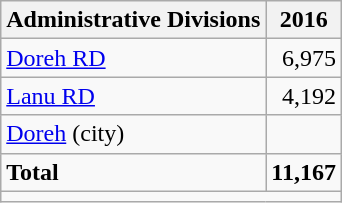<table class="wikitable">
<tr>
<th>Administrative Divisions</th>
<th>2016</th>
</tr>
<tr>
<td><a href='#'>Doreh RD</a></td>
<td style="text-align: right;">6,975</td>
</tr>
<tr>
<td><a href='#'>Lanu RD</a></td>
<td style="text-align: right;">4,192</td>
</tr>
<tr>
<td><a href='#'>Doreh</a> (city)</td>
<td style="text-align: right;"></td>
</tr>
<tr>
<td><strong>Total</strong></td>
<td style="text-align: right;"><strong>11,167</strong></td>
</tr>
<tr>
<td colspan=2></td>
</tr>
</table>
